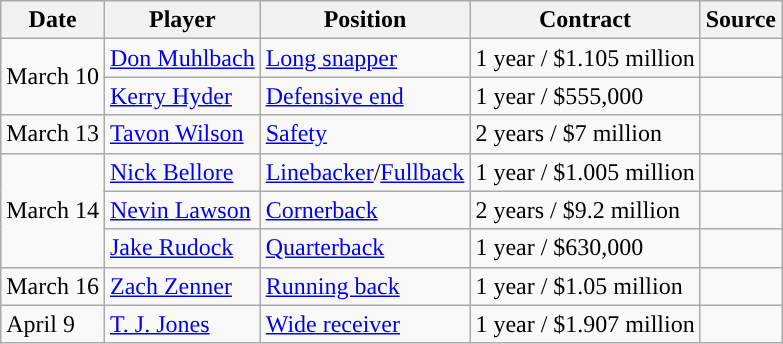<table class="wikitable">
<tr>
<th>Date</th>
<th>Player</th>
<th>Position</th>
<th>Contract</th>
<th>Source</th>
</tr>
<tr>
<td rowspan="2">March 10</td>
<td><a href='#'>Don Muhlbach</a></td>
<td><a href='#'>Long snapper</a></td>
<td>1 year / $1.105 million</td>
<td></td>
</tr>
<tr>
<td><a href='#'>Kerry Hyder</a></td>
<td><a href='#'>Defensive end</a></td>
<td>1 year / $555,000</td>
<td></td>
</tr>
<tr>
<td>March 13</td>
<td><a href='#'>Tavon Wilson</a></td>
<td><a href='#'>Safety</a></td>
<td>2 years / $7 million</td>
<td></td>
</tr>
<tr>
<td rowspan="3">March 14</td>
<td><a href='#'>Nick Bellore</a></td>
<td><a href='#'>Linebacker</a>/<a href='#'>Fullback</a></td>
<td>1 year / $1.005 million</td>
<td></td>
</tr>
<tr>
<td><a href='#'>Nevin Lawson</a></td>
<td><a href='#'>Cornerback</a></td>
<td>2 years / $9.2 million</td>
<td></td>
</tr>
<tr>
<td><a href='#'>Jake Rudock</a></td>
<td><a href='#'>Quarterback</a></td>
<td>1 year / $630,000</td>
<td></td>
</tr>
<tr>
<td>March 16</td>
<td><a href='#'>Zach Zenner</a></td>
<td><a href='#'>Running back</a></td>
<td>1 year / $1.05 million</td>
<td></td>
</tr>
<tr>
<td>April 9</td>
<td><a href='#'>T. J. Jones</a></td>
<td><a href='#'>Wide receiver</a></td>
<td>1 year / $1.907 million</td>
<td></td>
</tr>
</table>
